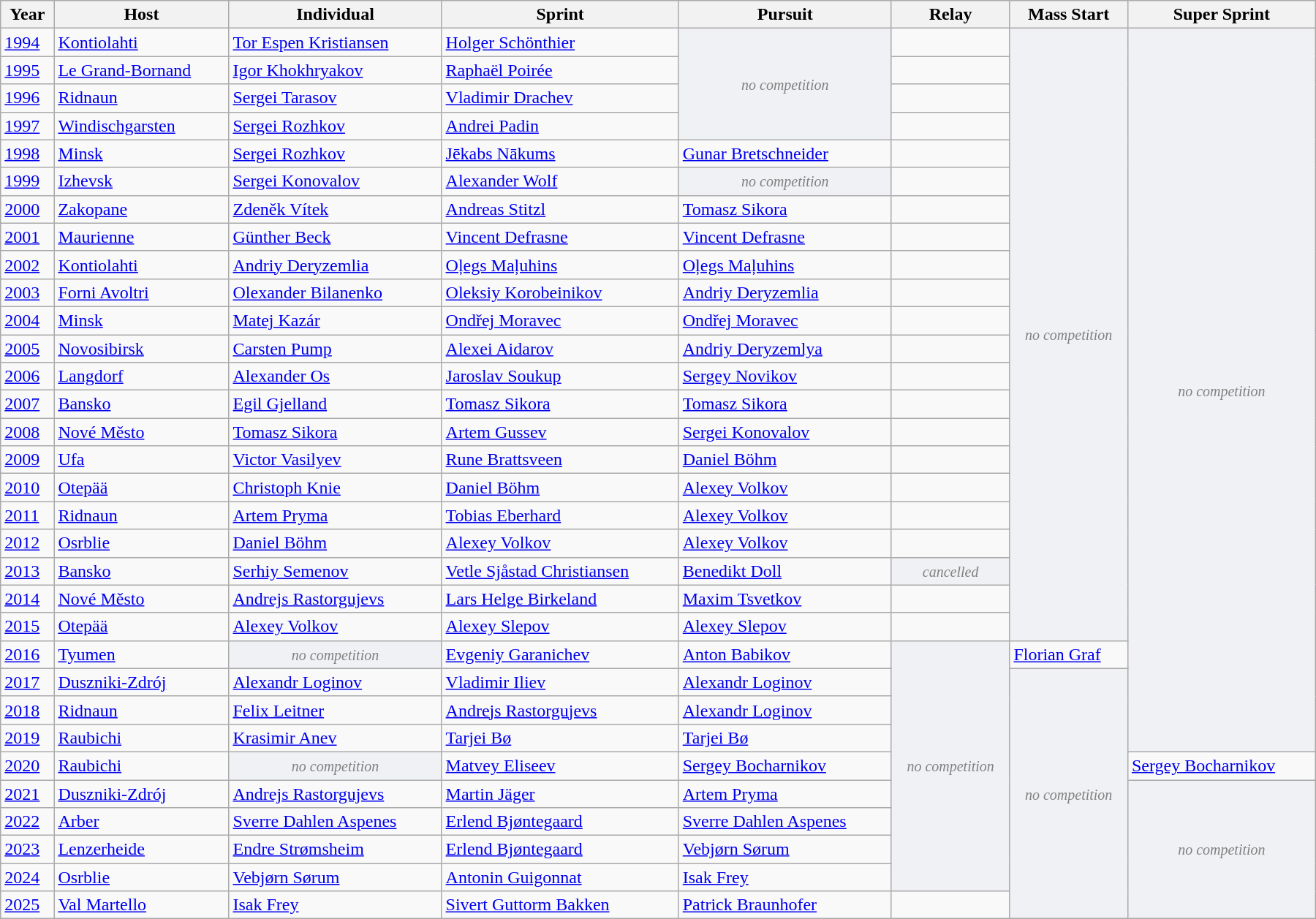<table class="wikitable sortable" style="width:1200px;">
<tr>
<th>Year</th>
<th>Host</th>
<th>Individual</th>
<th>Sprint</th>
<th>Pursuit</th>
<th>Relay</th>
<th>Mass Start</th>
<th>Super Sprint</th>
</tr>
<tr>
<td><a href='#'>1994</a></td>
<td> <a href='#'>Kontiolahti</a></td>
<td> <a href='#'>Tor Espen Kristiansen</a></td>
<td> <a href='#'>Holger Schönthier</a></td>
<td rowspan="4" style="background: #f0f1f4; color:gray; text-align:center;" class="table-na"><small><em>no competition</em></small></td>
<td></td>
<td rowspan="22" style="background: #f0f1f4; color:gray; text-align:center;" class="table-na"><small><em>no competition</em></small></td>
<td rowspan="26" style="background: #f0f1f4; color:gray; text-align:center;" class="table-na"><small><em>no competition</em></small></td>
</tr>
<tr>
<td><a href='#'>1995</a></td>
<td> <a href='#'>Le Grand-Bornand</a></td>
<td> <a href='#'>Igor Khokhryakov</a></td>
<td> <a href='#'>Raphaël Poirée</a></td>
<td></td>
</tr>
<tr>
<td><a href='#'>1996</a></td>
<td> <a href='#'>Ridnaun</a></td>
<td> <a href='#'>Sergei Tarasov</a></td>
<td> <a href='#'>Vladimir Drachev</a></td>
<td></td>
</tr>
<tr>
<td><a href='#'>1997</a></td>
<td> <a href='#'>Windischgarsten</a></td>
<td> <a href='#'>Sergei Rozhkov</a></td>
<td> <a href='#'>Andrei Padin</a></td>
<td></td>
</tr>
<tr>
<td><a href='#'>1998</a></td>
<td> <a href='#'>Minsk</a></td>
<td> <a href='#'>Sergei Rozhkov</a></td>
<td> <a href='#'>Jēkabs Nākums</a></td>
<td> <a href='#'>Gunar Bretschneider</a></td>
<td></td>
</tr>
<tr>
<td><a href='#'>1999</a></td>
<td> <a href='#'>Izhevsk</a></td>
<td> <a href='#'>Sergei Konovalov</a></td>
<td> <a href='#'>Alexander Wolf</a></td>
<td rowspan="1" style="background: #f0f1f4; color:gray; text-align:center;" class="table-na"><small><em>no competition</em></small></td>
<td></td>
</tr>
<tr>
<td><a href='#'>2000</a></td>
<td> <a href='#'>Zakopane</a></td>
<td> <a href='#'>Zdeněk Vítek</a></td>
<td> <a href='#'>Andreas Stitzl</a></td>
<td> <a href='#'>Tomasz Sikora</a></td>
<td></td>
</tr>
<tr>
<td><a href='#'>2001</a></td>
<td> <a href='#'>Maurienne</a></td>
<td> <a href='#'>Günther Beck</a></td>
<td> <a href='#'>Vincent Defrasne</a></td>
<td> <a href='#'>Vincent Defrasne</a></td>
<td></td>
</tr>
<tr>
<td><a href='#'>2002</a></td>
<td> <a href='#'>Kontiolahti</a></td>
<td> <a href='#'>Andriy Deryzemlia</a></td>
<td> <a href='#'>Oļegs Maļuhins</a></td>
<td> <a href='#'>Oļegs Maļuhins</a></td>
<td></td>
</tr>
<tr>
<td><a href='#'>2003</a></td>
<td> <a href='#'>Forni Avoltri</a></td>
<td> <a href='#'>Olexander Bilanenko</a></td>
<td> <a href='#'>Oleksiy Korobeinikov</a></td>
<td> <a href='#'>Andriy Deryzemlia</a></td>
<td></td>
</tr>
<tr>
<td><a href='#'>2004</a></td>
<td> <a href='#'>Minsk</a></td>
<td> <a href='#'>Matej Kazár</a></td>
<td> <a href='#'>Ondřej Moravec</a></td>
<td> <a href='#'>Ondřej Moravec</a></td>
<td></td>
</tr>
<tr>
<td><a href='#'>2005</a></td>
<td> <a href='#'>Novosibirsk</a></td>
<td> <a href='#'>Carsten Pump</a></td>
<td> <a href='#'>Alexei Aidarov</a></td>
<td> <a href='#'>Andriy Deryzemlya</a></td>
<td></td>
</tr>
<tr>
<td><a href='#'>2006</a></td>
<td> <a href='#'>Langdorf</a></td>
<td> <a href='#'>Alexander Os</a></td>
<td> <a href='#'>Jaroslav Soukup</a></td>
<td> <a href='#'>Sergey Novikov</a></td>
<td></td>
</tr>
<tr>
<td><a href='#'>2007</a></td>
<td> <a href='#'>Bansko</a></td>
<td> <a href='#'>Egil Gjelland</a></td>
<td> <a href='#'>Tomasz Sikora</a></td>
<td> <a href='#'>Tomasz Sikora</a></td>
<td></td>
</tr>
<tr>
<td><a href='#'>2008</a></td>
<td> <a href='#'>Nové Město</a></td>
<td> <a href='#'>Tomasz Sikora</a></td>
<td> <a href='#'>Artem Gussev</a></td>
<td> <a href='#'>Sergei Konovalov</a></td>
<td></td>
</tr>
<tr>
<td><a href='#'>2009</a></td>
<td> <a href='#'>Ufa</a></td>
<td> <a href='#'>Victor Vasilyev</a></td>
<td> <a href='#'>Rune Brattsveen</a></td>
<td> <a href='#'>Daniel Böhm</a></td>
<td></td>
</tr>
<tr>
<td><a href='#'>2010</a></td>
<td> <a href='#'>Otepää</a></td>
<td> <a href='#'>Christoph Knie</a></td>
<td> <a href='#'>Daniel Böhm</a></td>
<td> <a href='#'>Alexey Volkov</a></td>
<td></td>
</tr>
<tr>
<td><a href='#'>2011</a></td>
<td> <a href='#'>Ridnaun</a></td>
<td> <a href='#'>Artem Pryma</a></td>
<td> <a href='#'>Tobias Eberhard</a></td>
<td> <a href='#'>Alexey Volkov</a></td>
<td></td>
</tr>
<tr>
<td><a href='#'>2012</a></td>
<td> <a href='#'>Osrblie</a></td>
<td> <a href='#'>Daniel Böhm</a></td>
<td> <a href='#'>Alexey Volkov</a></td>
<td> <a href='#'>Alexey Volkov</a></td>
<td></td>
</tr>
<tr>
<td><a href='#'>2013</a></td>
<td> <a href='#'>Bansko</a></td>
<td> <a href='#'>Serhiy Semenov</a></td>
<td> <a href='#'>Vetle Sjåstad Christiansen</a></td>
<td> <a href='#'>Benedikt Doll</a></td>
<td rowspan="1" style="background: #f0f1f4; color:gray; text-align:center;" class="table-na"><small><em>cancelled</em></small></td>
</tr>
<tr>
<td><a href='#'>2014</a></td>
<td> <a href='#'>Nové Město</a></td>
<td> <a href='#'>Andrejs Rastorgujevs</a></td>
<td> <a href='#'>Lars Helge Birkeland</a></td>
<td> <a href='#'>Maxim Tsvetkov</a></td>
<td></td>
</tr>
<tr>
<td><a href='#'>2015</a></td>
<td> <a href='#'>Otepää</a></td>
<td> <a href='#'>Alexey Volkov</a></td>
<td> <a href='#'>Alexey Slepov</a></td>
<td> <a href='#'>Alexey Slepov</a></td>
<td></td>
</tr>
<tr>
<td><a href='#'>2016</a></td>
<td> <a href='#'>Tyumen</a></td>
<td rowspan="1" style="background: #f0f1f4; color:gray; text-align:center;" class="table-na"><small><em>no competition</em></small></td>
<td> <a href='#'>Evgeniy Garanichev</a></td>
<td> <a href='#'>Anton Babikov</a></td>
<td rowspan="9" style="background: #f0f1f4; color:gray; text-align:center;" class="table-na"><small><em>no competition</em></small></td>
<td> <a href='#'>Florian Graf</a></td>
</tr>
<tr>
<td><a href='#'>2017</a></td>
<td> <a href='#'>Duszniki-Zdrój</a></td>
<td> <a href='#'>Alexandr Loginov</a></td>
<td> <a href='#'>Vladimir Iliev</a></td>
<td> <a href='#'>Alexandr Loginov</a></td>
<td rowspan="9" style="background: #f0f1f4; color:gray; text-align:center;" class="table-na"><small><em>no competition</em></small></td>
</tr>
<tr>
<td><a href='#'>2018</a></td>
<td> <a href='#'>Ridnaun</a></td>
<td> <a href='#'>Felix Leitner</a></td>
<td> <a href='#'>Andrejs Rastorgujevs</a></td>
<td> <a href='#'>Alexandr Loginov</a></td>
</tr>
<tr>
<td><a href='#'>2019</a></td>
<td> <a href='#'>Raubichi</a></td>
<td> <a href='#'>Krasimir Anev</a></td>
<td> <a href='#'>Tarjei Bø</a></td>
<td> <a href='#'>Tarjei Bø</a></td>
</tr>
<tr>
<td><a href='#'>2020</a></td>
<td> <a href='#'>Raubichi</a></td>
<td rowspan="1" style="background: #f0f1f4; color:gray; text-align:center;" class="table-na"><small><em>no competition</em></small></td>
<td> <a href='#'>Matvey Eliseev</a></td>
<td> <a href='#'>Sergey Bocharnikov</a></td>
<td> <a href='#'>Sergey Bocharnikov</a></td>
</tr>
<tr>
<td><a href='#'>2021</a></td>
<td> <a href='#'>Duszniki-Zdrój</a></td>
<td> <a href='#'>Andrejs Rastorgujevs</a></td>
<td> <a href='#'>Martin Jäger</a></td>
<td> <a href='#'>Artem Pryma</a></td>
<td rowspan="5" style="background: #f0f1f4; color:gray; text-align:center;" class="table-na"><small><em>no competition</em></small></td>
</tr>
<tr>
<td><a href='#'>2022</a></td>
<td> <a href='#'>Arber</a></td>
<td> <a href='#'>Sverre Dahlen Aspenes</a></td>
<td> <a href='#'>Erlend Bjøntegaard</a></td>
<td> <a href='#'>Sverre Dahlen Aspenes</a></td>
</tr>
<tr>
<td><a href='#'>2023</a></td>
<td> <a href='#'>Lenzerheide</a></td>
<td> <a href='#'>Endre Strømsheim</a></td>
<td> <a href='#'>Erlend Bjøntegaard</a></td>
<td> <a href='#'>Vebjørn Sørum</a></td>
</tr>
<tr>
<td><a href='#'>2024</a></td>
<td> <a href='#'>Osrblie</a></td>
<td> <a href='#'>Vebjørn Sørum</a></td>
<td> <a href='#'>Antonin Guigonnat</a></td>
<td> <a href='#'>Isak Frey</a></td>
</tr>
<tr>
<td><a href='#'>2025</a></td>
<td> <a href='#'>Val Martello</a></td>
<td> <a href='#'>Isak Frey</a></td>
<td> <a href='#'>Sivert Guttorm Bakken</a></td>
<td> <a href='#'>Patrick Braunhofer</a></td>
<td></td>
</tr>
</table>
